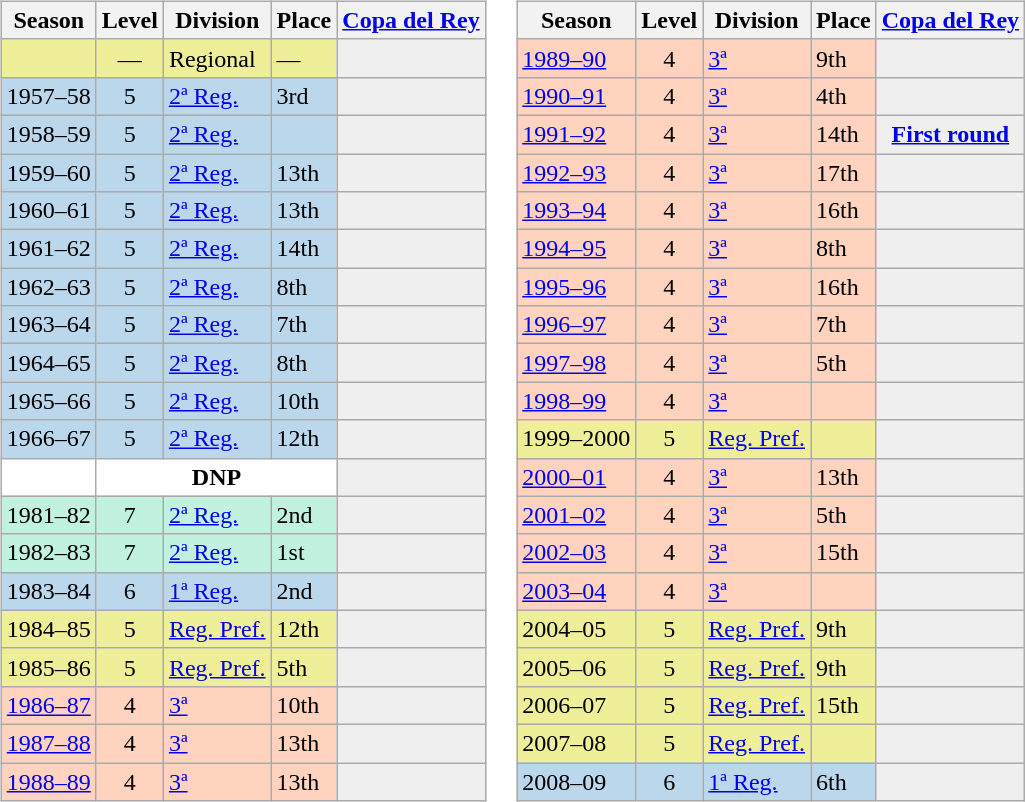<table>
<tr>
<td valign="top" width=0%><br><table class="wikitable">
<tr style="background:#f0f6fa;">
<th>Season</th>
<th>Level</th>
<th>Division</th>
<th>Place</th>
<th><a href='#'>Copa del Rey</a></th>
</tr>
<tr>
<td style="background:#EFEF99;"></td>
<td style="background:#EFEF99;" align="center">—</td>
<td style="background:#EFEF99;">Regional</td>
<td style="background:#EFEF99;">—</td>
<th style="background:#efefef;"></th>
</tr>
<tr>
<td style="background:#BBD7EC;">1957–58</td>
<td style="background:#BBD7EC;" align="center">5</td>
<td style="background:#BBD7EC;"><a href='#'>2ª Reg.</a></td>
<td style="background:#BBD7EC;">3rd</td>
<th style="background:#efefef;"></th>
</tr>
<tr>
<td style="background:#BBD7EC;">1958–59</td>
<td style="background:#BBD7EC;" align="center">5</td>
<td style="background:#BBD7EC;"><a href='#'>2ª Reg.</a></td>
<td style="background:#BBD7EC;"></td>
<th style="background:#efefef;"></th>
</tr>
<tr>
<td style="background:#BBD7EC;">1959–60</td>
<td style="background:#BBD7EC;" align="center">5</td>
<td style="background:#BBD7EC;"><a href='#'>2ª Reg.</a></td>
<td style="background:#BBD7EC;">13th</td>
<th style="background:#efefef;"></th>
</tr>
<tr>
<td style="background:#BBD7EC;">1960–61</td>
<td style="background:#BBD7EC;" align="center">5</td>
<td style="background:#BBD7EC;"><a href='#'>2ª Reg.</a></td>
<td style="background:#BBD7EC;">13th</td>
<th style="background:#efefef;"></th>
</tr>
<tr>
<td style="background:#BBD7EC;">1961–62</td>
<td style="background:#BBD7EC;" align="center">5</td>
<td style="background:#BBD7EC;"><a href='#'>2ª Reg.</a></td>
<td style="background:#BBD7EC;">14th</td>
<th style="background:#efefef;"></th>
</tr>
<tr>
<td style="background:#BBD7EC;">1962–63</td>
<td style="background:#BBD7EC;" align="center">5</td>
<td style="background:#BBD7EC;"><a href='#'>2ª Reg.</a></td>
<td style="background:#BBD7EC;">8th</td>
<th style="background:#efefef;"></th>
</tr>
<tr>
<td style="background:#BBD7EC;">1963–64</td>
<td style="background:#BBD7EC;" align="center">5</td>
<td style="background:#BBD7EC;"><a href='#'>2ª Reg.</a></td>
<td style="background:#BBD7EC;">7th</td>
<th style="background:#efefef;"></th>
</tr>
<tr>
<td style="background:#BBD7EC;">1964–65</td>
<td style="background:#BBD7EC;" align="center">5</td>
<td style="background:#BBD7EC;"><a href='#'>2ª Reg.</a></td>
<td style="background:#BBD7EC;">8th</td>
<th style="background:#efefef;"></th>
</tr>
<tr>
<td style="background:#BBD7EC;">1965–66</td>
<td style="background:#BBD7EC;" align="center">5</td>
<td style="background:#BBD7EC;"><a href='#'>2ª Reg.</a></td>
<td style="background:#BBD7EC;">10th</td>
<th style="background:#efefef;"></th>
</tr>
<tr>
<td style="background:#BBD7EC;">1966–67</td>
<td style="background:#BBD7EC;" align="center">5</td>
<td style="background:#BBD7EC;"><a href='#'>2ª Reg.</a></td>
<td style="background:#BBD7EC;">12th</td>
<th style="background:#efefef;"></th>
</tr>
<tr>
<td style="background:#FFFFFF;"></td>
<th style="background:#FFFFFF;" colspan="3">DNP</th>
<th style="background:#efefef;"></th>
</tr>
<tr>
<td style="background:#C0F2DF;">1981–82</td>
<td style="background:#C0F2DF;" align="center">7</td>
<td style="background:#C0F2DF;"><a href='#'>2ª Reg.</a></td>
<td style="background:#C0F2DF;">2nd</td>
<th style="background:#efefef;"></th>
</tr>
<tr>
<td style="background:#C0F2DF;">1982–83</td>
<td style="background:#C0F2DF;" align="center">7</td>
<td style="background:#C0F2DF;"><a href='#'>2ª Reg.</a></td>
<td style="background:#C0F2DF;">1st</td>
<th style="background:#efefef;"></th>
</tr>
<tr>
<td style="background:#BBD7EC;">1983–84</td>
<td style="background:#BBD7EC;" align="center">6</td>
<td style="background:#BBD7EC;"><a href='#'>1ª Reg.</a></td>
<td style="background:#BBD7EC;">2nd</td>
<th style="background:#efefef;"></th>
</tr>
<tr>
<td style="background:#EFEF99;">1984–85</td>
<td style="background:#EFEF99;" align="center">5</td>
<td style="background:#EFEF99;"><a href='#'>Reg. Pref.</a></td>
<td style="background:#EFEF99;">12th</td>
<th style="background:#efefef;"></th>
</tr>
<tr>
<td style="background:#EFEF99;">1985–86</td>
<td style="background:#EFEF99;" align="center">5</td>
<td style="background:#EFEF99;"><a href='#'>Reg. Pref.</a></td>
<td style="background:#EFEF99;">5th</td>
<th style="background:#efefef;"></th>
</tr>
<tr>
<td style="background:#FFD3BD;"><a href='#'>1986–87</a></td>
<td style="background:#FFD3BD;" align="center">4</td>
<td style="background:#FFD3BD;"><a href='#'>3ª</a></td>
<td style="background:#FFD3BD;">10th</td>
<td style="background:#efefef;"></td>
</tr>
<tr>
<td style="background:#FFD3BD;"><a href='#'>1987–88</a></td>
<td style="background:#FFD3BD;" align="center">4</td>
<td style="background:#FFD3BD;"><a href='#'>3ª</a></td>
<td style="background:#FFD3BD;">13th</td>
<td style="background:#efefef;"></td>
</tr>
<tr>
<td style="background:#FFD3BD;"><a href='#'>1988–89</a></td>
<td style="background:#FFD3BD;" align="center">4</td>
<td style="background:#FFD3BD;"><a href='#'>3ª</a></td>
<td style="background:#FFD3BD;">13th</td>
<td style="background:#efefef;"></td>
</tr>
</table>
</td>
<td valign="top" width=0%><br><table class="wikitable">
<tr style="background:#f0f6fa;">
<th>Season</th>
<th>Level</th>
<th>Division</th>
<th>Place</th>
<th><a href='#'>Copa del Rey</a></th>
</tr>
<tr>
<td style="background:#FFD3BD;"><a href='#'>1989–90</a></td>
<td style="background:#FFD3BD;" align="center">4</td>
<td style="background:#FFD3BD;"><a href='#'>3ª</a></td>
<td style="background:#FFD3BD;">9th</td>
<td style="background:#efefef;"></td>
</tr>
<tr>
<td style="background:#FFD3BD;"><a href='#'>1990–91</a></td>
<td style="background:#FFD3BD;" align="center">4</td>
<td style="background:#FFD3BD;"><a href='#'>3ª</a></td>
<td style="background:#FFD3BD;">4th</td>
<td style="background:#efefef;"></td>
</tr>
<tr>
<td style="background:#FFD3BD;"><a href='#'>1991–92</a></td>
<td style="background:#FFD3BD;" align="center">4</td>
<td style="background:#FFD3BD;"><a href='#'>3ª</a></td>
<td style="background:#FFD3BD;">14th</td>
<th style="background:#efefef;"><a href='#'>First round</a></th>
</tr>
<tr>
<td style="background:#FFD3BD;"><a href='#'>1992–93</a></td>
<td style="background:#FFD3BD;" align="center">4</td>
<td style="background:#FFD3BD;"><a href='#'>3ª</a></td>
<td style="background:#FFD3BD;">17th</td>
<td style="background:#efefef;"></td>
</tr>
<tr>
<td style="background:#FFD3BD;"><a href='#'>1993–94</a></td>
<td style="background:#FFD3BD;" align="center">4</td>
<td style="background:#FFD3BD;"><a href='#'>3ª</a></td>
<td style="background:#FFD3BD;">16th</td>
<td style="background:#efefef;"></td>
</tr>
<tr>
<td style="background:#FFD3BD;"><a href='#'>1994–95</a></td>
<td style="background:#FFD3BD;" align="center">4</td>
<td style="background:#FFD3BD;"><a href='#'>3ª</a></td>
<td style="background:#FFD3BD;">8th</td>
<td style="background:#efefef;"></td>
</tr>
<tr>
<td style="background:#FFD3BD;"><a href='#'>1995–96</a></td>
<td style="background:#FFD3BD;" align="center">4</td>
<td style="background:#FFD3BD;"><a href='#'>3ª</a></td>
<td style="background:#FFD3BD;">16th</td>
<td style="background:#efefef;"></td>
</tr>
<tr>
<td style="background:#FFD3BD;"><a href='#'>1996–97</a></td>
<td style="background:#FFD3BD;" align="center">4</td>
<td style="background:#FFD3BD;"><a href='#'>3ª</a></td>
<td style="background:#FFD3BD;">7th</td>
<td style="background:#efefef;"></td>
</tr>
<tr>
<td style="background:#FFD3BD;"><a href='#'>1997–98</a></td>
<td style="background:#FFD3BD;" align="center">4</td>
<td style="background:#FFD3BD;"><a href='#'>3ª</a></td>
<td style="background:#FFD3BD;">5th</td>
<td style="background:#efefef;"></td>
</tr>
<tr>
<td style="background:#FFD3BD;"><a href='#'>1998–99</a></td>
<td style="background:#FFD3BD;" align="center">4</td>
<td style="background:#FFD3BD;"><a href='#'>3ª</a></td>
<td style="background:#FFD3BD;"></td>
<td style="background:#efefef;"></td>
</tr>
<tr>
<td style="background:#EFEF99;">1999–2000</td>
<td style="background:#EFEF99;" align="center">5</td>
<td style="background:#EFEF99;"><a href='#'>Reg. Pref.</a></td>
<td style="background:#EFEF99;"></td>
<td style="background:#efefef;"></td>
</tr>
<tr>
<td style="background:#FFD3BD;"><a href='#'>2000–01</a></td>
<td style="background:#FFD3BD;" align="center">4</td>
<td style="background:#FFD3BD;"><a href='#'>3ª</a></td>
<td style="background:#FFD3BD;">13th</td>
<td style="background:#efefef;"></td>
</tr>
<tr>
<td style="background:#FFD3BD;"><a href='#'>2001–02</a></td>
<td style="background:#FFD3BD;" align="center">4</td>
<td style="background:#FFD3BD;"><a href='#'>3ª</a></td>
<td style="background:#FFD3BD;">5th</td>
<td style="background:#efefef;"></td>
</tr>
<tr>
<td style="background:#FFD3BD;"><a href='#'>2002–03</a></td>
<td style="background:#FFD3BD;" align="center">4</td>
<td style="background:#FFD3BD;"><a href='#'>3ª</a></td>
<td style="background:#FFD3BD;">15th</td>
<td style="background:#efefef;"></td>
</tr>
<tr>
<td style="background:#FFD3BD;"><a href='#'>2003–04</a></td>
<td style="background:#FFD3BD;" align="center">4</td>
<td style="background:#FFD3BD;"><a href='#'>3ª</a></td>
<td style="background:#FFD3BD;"></td>
<td style="background:#efefef;"></td>
</tr>
<tr>
<td style="background:#EFEF99;">2004–05</td>
<td style="background:#EFEF99;" align="center">5</td>
<td style="background:#EFEF99;"><a href='#'>Reg. Pref.</a></td>
<td style="background:#EFEF99;">9th</td>
<th style="background:#efefef;"></th>
</tr>
<tr>
<td style="background:#EFEF99;">2005–06</td>
<td style="background:#EFEF99;" align="center">5</td>
<td style="background:#EFEF99;"><a href='#'>Reg. Pref.</a></td>
<td style="background:#EFEF99;">9th</td>
<th style="background:#efefef;"></th>
</tr>
<tr>
<td style="background:#EFEF99;">2006–07</td>
<td style="background:#EFEF99;" align="center">5</td>
<td style="background:#EFEF99;"><a href='#'>Reg. Pref.</a></td>
<td style="background:#EFEF99;">15th</td>
<th style="background:#efefef;"></th>
</tr>
<tr>
<td style="background:#EFEF99;">2007–08</td>
<td style="background:#EFEF99;" align="center">5</td>
<td style="background:#EFEF99;"><a href='#'>Reg. Pref.</a></td>
<td style="background:#EFEF99;"></td>
<th style="background:#efefef;"></th>
</tr>
<tr>
<td style="background:#BBD7EC;">2008–09</td>
<td style="background:#BBD7EC;" align="center">6</td>
<td style="background:#BBD7EC;"><a href='#'>1ª Reg.</a></td>
<td style="background:#BBD7EC;">6th</td>
<th style="background:#efefef;"></th>
</tr>
</table>
</td>
</tr>
</table>
